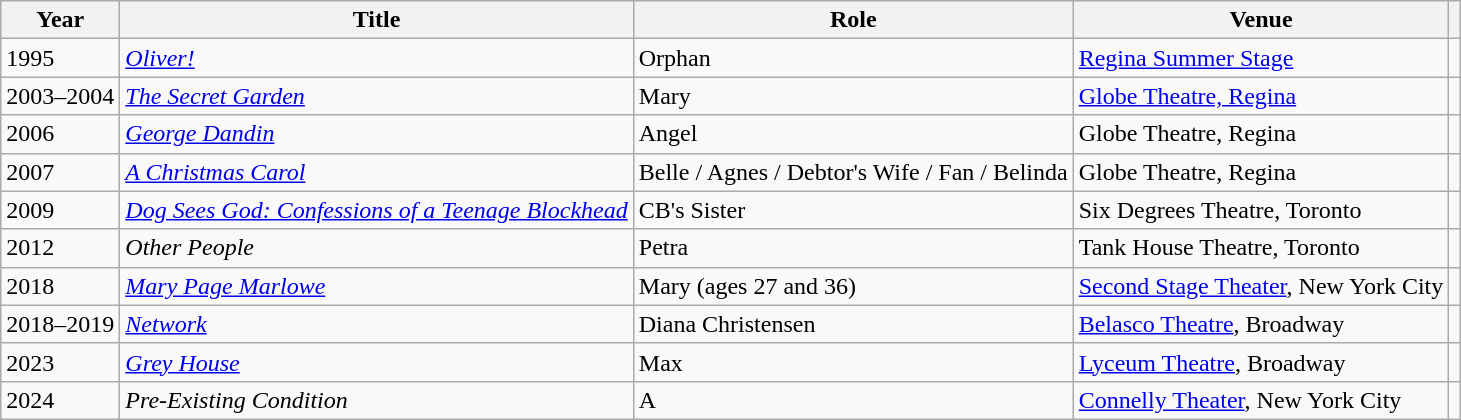<table class="wikitable sortable">
<tr>
<th scope="col">Year</th>
<th scope="col">Title</th>
<th scope="col">Role</th>
<th scope="col" class="unsortable">Venue</th>
<th scope="col" class="unsortable"></th>
</tr>
<tr>
<td>1995</td>
<td><em><a href='#'>Oliver!</a></em></td>
<td>Orphan</td>
<td><a href='#'>Regina Summer Stage</a></td>
<td style="text-align:center;"></td>
</tr>
<tr>
<td>2003–2004</td>
<td data-sort-value="Secret Garden, The"><em><a href='#'>The Secret Garden</a></em></td>
<td>Mary</td>
<td><a href='#'>Globe Theatre, Regina</a></td>
<td style="text-align:center;"></td>
</tr>
<tr>
<td>2006</td>
<td><em><a href='#'>George Dandin</a></em></td>
<td>Angel</td>
<td>Globe Theatre, Regina</td>
<td style="text-align:center;"></td>
</tr>
<tr>
<td>2007</td>
<td data-sort-value="Christmas Carol, A"><em><a href='#'>A Christmas Carol</a></em></td>
<td>Belle / Agnes / Debtor's Wife / Fan / Belinda</td>
<td>Globe Theatre, Regina</td>
<td style="text-align:center;"></td>
</tr>
<tr>
<td>2009</td>
<td><em><a href='#'>Dog Sees God: Confessions of a Teenage Blockhead</a></em></td>
<td>CB's Sister</td>
<td>Six Degrees Theatre, Toronto</td>
<td style="text-align:center;"></td>
</tr>
<tr>
<td>2012</td>
<td><em>Other People</em></td>
<td>Petra</td>
<td>Tank House Theatre, Toronto</td>
<td style="text-align:center;"></td>
</tr>
<tr>
<td>2018</td>
<td><em><a href='#'>Mary Page Marlowe</a></em></td>
<td>Mary (ages 27 and 36)</td>
<td><a href='#'>Second Stage Theater</a>, New York City</td>
<td style="text-align:center;"></td>
</tr>
<tr>
<td>2018–2019</td>
<td><a href='#'><em>Network</em></a></td>
<td>Diana Christensen</td>
<td><a href='#'>Belasco Theatre</a>, Broadway</td>
<td style="text-align:center;"></td>
</tr>
<tr>
<td>2023</td>
<td><em><a href='#'>Grey House</a></em></td>
<td>Max</td>
<td><a href='#'>Lyceum Theatre</a>, Broadway</td>
<td style="text-align:center;"></td>
</tr>
<tr>
<td>2024</td>
<td><em>Pre-Existing Condition</em></td>
<td>A</td>
<td><a href='#'>Connelly Theater</a>, New York City</td>
<td style="text-align:center;"></td>
</tr>
</table>
